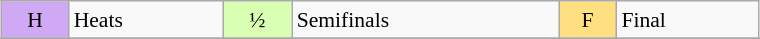<table class="wikitable" style="margin:0.5em auto; font-size:90%; line-height:1.25em;" width=40%;>
<tr>
<td bgcolor="#D0A9F5" align=center>H</td>
<td>Heats</td>
<td bgcolor="#D9FFB2" align=center>½</td>
<td>Semifinals</td>
<td bgcolor="#FFDF80" align=center>F</td>
<td>Final</td>
</tr>
<tr>
</tr>
</table>
